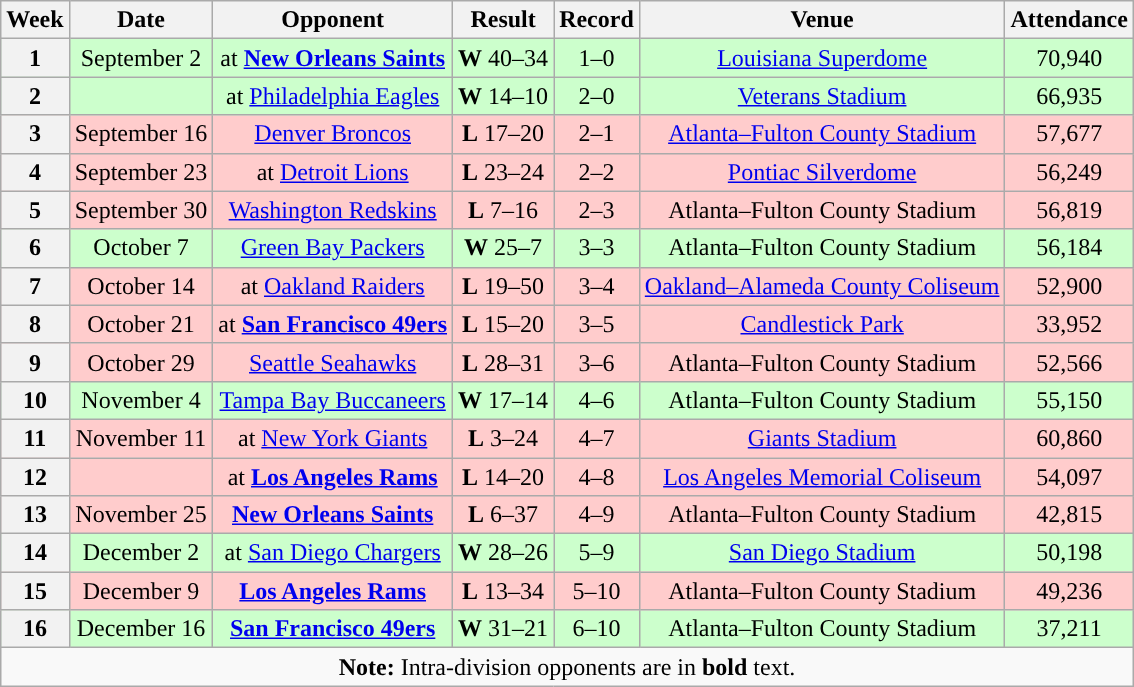<table class="wikitable" style="text-align:center">
<tr>
<th>Week</th>
<th>Date</th>
<th>Opponent</th>
<th>Result</th>
<th>Record</th>
<th>Venue</th>
<th>Attendance</th>
</tr>
<tr style="background:#cfc">
<th>1</th>
<td>September 2</td>
<td>at <strong><a href='#'>New Orleans Saints</a></strong></td>
<td><strong>W</strong> 40–34</td>
<td>1–0</td>
<td><a href='#'>Louisiana Superdome</a></td>
<td>70,940</td>
</tr>
<tr style="background:#cfc">
<th>2</th>
<td></td>
<td>at <a href='#'>Philadelphia Eagles</a></td>
<td><strong>W</strong> 14–10</td>
<td>2–0</td>
<td><a href='#'>Veterans Stadium</a></td>
<td>66,935</td>
</tr>
<tr style="background:#fcc">
<th>3</th>
<td>September 16</td>
<td><a href='#'>Denver Broncos</a></td>
<td><strong>L</strong> 17–20</td>
<td>2–1</td>
<td><a href='#'>Atlanta–Fulton County Stadium</a></td>
<td>57,677</td>
</tr>
<tr style="background:#fcc">
<th>4</th>
<td>September 23</td>
<td>at <a href='#'>Detroit Lions</a></td>
<td><strong>L</strong> 23–24</td>
<td>2–2</td>
<td><a href='#'>Pontiac Silverdome</a></td>
<td>56,249</td>
</tr>
<tr style="background:#fcc">
<th>5</th>
<td>September 30</td>
<td><a href='#'>Washington Redskins</a></td>
<td><strong>L</strong> 7–16</td>
<td>2–3</td>
<td>Atlanta–Fulton County Stadium</td>
<td>56,819</td>
</tr>
<tr style="background:#cfc">
<th>6</th>
<td>October 7</td>
<td><a href='#'>Green Bay Packers</a></td>
<td><strong>W</strong> 25–7</td>
<td>3–3</td>
<td>Atlanta–Fulton County Stadium</td>
<td>56,184</td>
</tr>
<tr style="background:#fcc">
<th>7</th>
<td>October 14</td>
<td>at <a href='#'>Oakland Raiders</a></td>
<td><strong>L</strong> 19–50</td>
<td>3–4</td>
<td><a href='#'>Oakland–Alameda County Coliseum</a></td>
<td>52,900</td>
</tr>
<tr style="background:#fcc">
<th>8</th>
<td>October 21</td>
<td>at <strong><a href='#'>San Francisco 49ers</a></strong></td>
<td><strong>L</strong> 15–20</td>
<td>3–5</td>
<td><a href='#'>Candlestick Park</a></td>
<td>33,952</td>
</tr>
<tr style="background:#fcc">
<th>9</th>
<td>October 29</td>
<td><a href='#'>Seattle Seahawks</a></td>
<td><strong>L</strong> 28–31</td>
<td>3–6</td>
<td>Atlanta–Fulton County Stadium</td>
<td>52,566</td>
</tr>
<tr style="background:#cfc">
<th>10</th>
<td>November 4</td>
<td><a href='#'>Tampa Bay Buccaneers</a></td>
<td><strong>W</strong> 17–14</td>
<td>4–6</td>
<td>Atlanta–Fulton County Stadium</td>
<td>55,150</td>
</tr>
<tr style="background:#fcc">
<th>11</th>
<td>November 11</td>
<td>at <a href='#'>New York Giants</a></td>
<td><strong>L</strong> 3–24</td>
<td>4–7</td>
<td><a href='#'>Giants Stadium</a></td>
<td>60,860</td>
</tr>
<tr style="background:#fcc">
<th>12</th>
<td></td>
<td>at <strong><a href='#'>Los Angeles Rams</a></strong></td>
<td><strong>L</strong> 14–20</td>
<td>4–8</td>
<td><a href='#'>Los Angeles Memorial Coliseum</a></td>
<td>54,097</td>
</tr>
<tr style="background:#fcc">
<th>13</th>
<td>November 25</td>
<td><strong><a href='#'>New Orleans Saints</a></strong></td>
<td><strong>L</strong> 6–37</td>
<td>4–9</td>
<td>Atlanta–Fulton County Stadium</td>
<td>42,815</td>
</tr>
<tr style="background:#cfc">
<th>14</th>
<td>December 2</td>
<td>at <a href='#'>San Diego Chargers</a></td>
<td><strong>W</strong> 28–26</td>
<td>5–9</td>
<td><a href='#'>San Diego Stadium</a></td>
<td>50,198</td>
</tr>
<tr style="background:#fcc">
<th>15</th>
<td>December 9</td>
<td><strong><a href='#'>Los Angeles Rams</a></strong></td>
<td><strong>L</strong> 13–34</td>
<td>5–10</td>
<td>Atlanta–Fulton County Stadium</td>
<td>49,236</td>
</tr>
<tr style="background:#cfc">
<th>16</th>
<td>December 16</td>
<td><strong><a href='#'>San Francisco 49ers</a></strong></td>
<td><strong>W</strong> 31–21</td>
<td>6–10</td>
<td>Atlanta–Fulton County Stadium</td>
<td>37,211</td>
</tr>
<tr>
<td colspan="8"><strong>Note:</strong> Intra-division opponents are in <strong>bold</strong> text.</td>
</tr>
</table>
